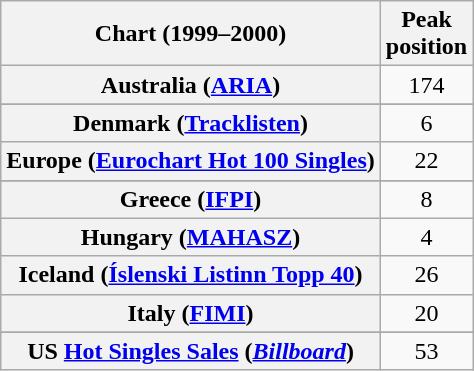<table class="wikitable sortable plainrowheaders" style="text-align:center">
<tr>
<th scope="col">Chart (1999–2000)</th>
<th scope="col">Peak<br>position</th>
</tr>
<tr>
<th scope="row">Australia (<a href='#'>ARIA</a>)</th>
<td>174</td>
</tr>
<tr>
</tr>
<tr>
</tr>
<tr>
</tr>
<tr>
<th scope="row">Denmark (<a href='#'>Tracklisten</a>)</th>
<td>6</td>
</tr>
<tr>
<th scope="row">Europe (<a href='#'>Eurochart Hot 100 Singles</a>)</th>
<td>22</td>
</tr>
<tr>
</tr>
<tr>
</tr>
<tr>
</tr>
<tr>
<th scope="row">Greece (<a href='#'>IFPI</a>)</th>
<td>8</td>
</tr>
<tr>
<th scope="row">Hungary (<a href='#'>MAHASZ</a>)</th>
<td>4</td>
</tr>
<tr>
<th scope="row">Iceland (<a href='#'>Íslenski Listinn Topp 40</a>)</th>
<td>26</td>
</tr>
<tr>
<th scope="row">Italy (<a href='#'>FIMI</a>)</th>
<td>20</td>
</tr>
<tr>
</tr>
<tr>
</tr>
<tr>
</tr>
<tr>
</tr>
<tr>
</tr>
<tr>
</tr>
<tr>
</tr>
<tr>
</tr>
<tr>
</tr>
<tr>
<th scope="row">US <a href='#'>Hot Singles Sales</a> (<em><a href='#'>Billboard</a></em>)</th>
<td>53</td>
</tr>
</table>
